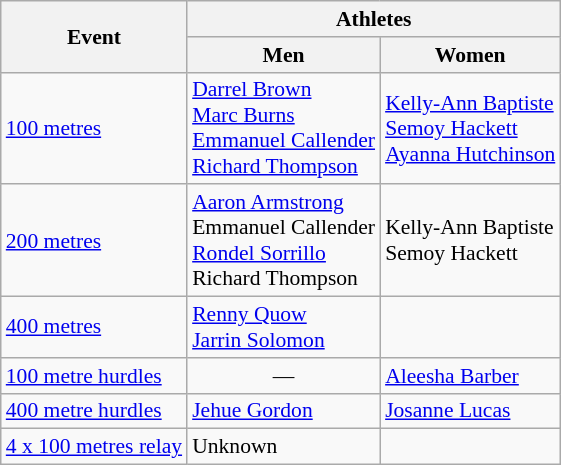<table class=wikitable style="font-size:90%">
<tr>
<th rowspan=2>Event</th>
<th colspan=2>Athletes</th>
</tr>
<tr>
<th>Men</th>
<th>Women</th>
</tr>
<tr>
<td><a href='#'>100 metres</a></td>
<td><a href='#'>Darrel Brown</a><br><a href='#'>Marc Burns</a><br><a href='#'>Emmanuel Callender</a><br><a href='#'>Richard Thompson</a></td>
<td><a href='#'>Kelly-Ann Baptiste</a><br><a href='#'>Semoy Hackett</a><br><a href='#'>Ayanna Hutchinson</a></td>
</tr>
<tr>
<td><a href='#'>200 metres</a></td>
<td><a href='#'>Aaron Armstrong</a><br>Emmanuel Callender<br><a href='#'>Rondel Sorrillo</a><br>Richard Thompson</td>
<td>Kelly-Ann Baptiste<br>Semoy Hackett</td>
</tr>
<tr>
<td><a href='#'>400 metres</a></td>
<td><a href='#'>Renny Quow</a><br><a href='#'>Jarrin Solomon</a></td>
<td></td>
</tr>
<tr>
<td><a href='#'>100 metre hurdles</a></td>
<td align=center>—</td>
<td><a href='#'>Aleesha Barber</a></td>
</tr>
<tr>
<td><a href='#'>400 metre hurdles</a></td>
<td><a href='#'>Jehue Gordon</a></td>
<td><a href='#'>Josanne Lucas</a></td>
</tr>
<tr>
<td><a href='#'>4 x 100 metres relay</a></td>
<td>Unknown</td>
<td></td>
</tr>
</table>
